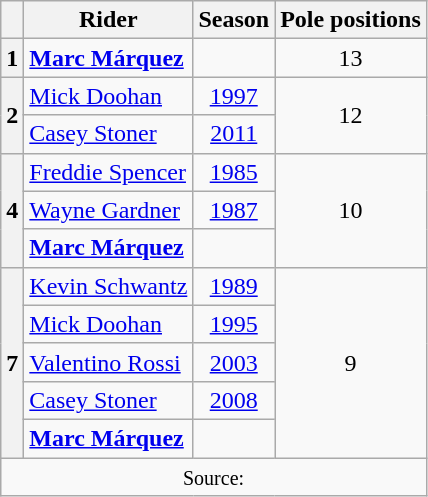<table class="wikitable" style="text-align:center">
<tr>
<th></th>
<th>Rider</th>
<th>Season</th>
<th>Pole positions</th>
</tr>
<tr>
<th>1</th>
<td align=left> <strong><a href='#'>Marc Márquez</a></strong></td>
<td></td>
<td>13</td>
</tr>
<tr>
<th rowspan=2>2</th>
<td align=left> <a href='#'>Mick Doohan</a></td>
<td><a href='#'>1997</a></td>
<td rowspan=2>12</td>
</tr>
<tr>
<td align=left> <a href='#'>Casey Stoner</a></td>
<td><a href='#'>2011</a></td>
</tr>
<tr>
<th rowspan=3>4</th>
<td align=left> <a href='#'>Freddie Spencer</a></td>
<td><a href='#'>1985</a></td>
<td rowspan=3>10</td>
</tr>
<tr>
<td align=left> <a href='#'>Wayne Gardner</a></td>
<td><a href='#'>1987</a></td>
</tr>
<tr>
<td align=left> <strong><a href='#'>Marc Márquez</a></strong></td>
<td></td>
</tr>
<tr>
<th rowspan=5>7</th>
<td align=left> <a href='#'>Kevin Schwantz</a></td>
<td><a href='#'>1989</a></td>
<td rowspan=5>9</td>
</tr>
<tr>
<td align=left> <a href='#'>Mick Doohan</a></td>
<td><a href='#'>1995</a></td>
</tr>
<tr>
<td align=left> <a href='#'>Valentino Rossi</a></td>
<td><a href='#'>2003</a></td>
</tr>
<tr>
<td align=left> <a href='#'>Casey Stoner</a></td>
<td><a href='#'>2008</a></td>
</tr>
<tr>
<td align=left> <strong><a href='#'>Marc Márquez</a></strong></td>
<td></td>
</tr>
<tr>
<td colspan=4><small>Source:</small></td>
</tr>
</table>
